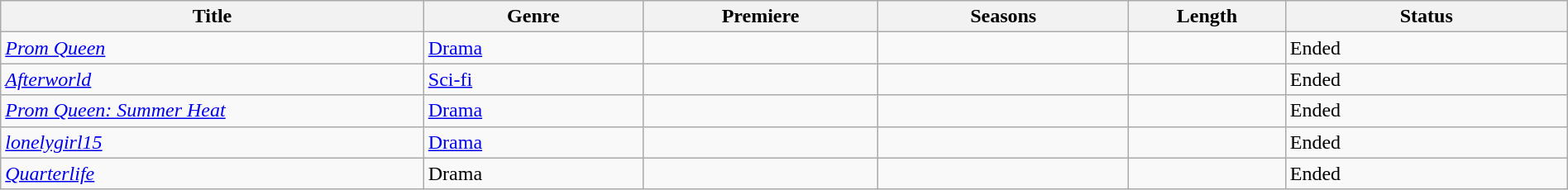<table class="wikitable sortable" style="width:100%;">
<tr>
<th style="width:27%">Title</th>
<th style="width:14%">Genre</th>
<th style="width:15%">Premiere</th>
<th style="width:16%">Seasons</th>
<th style="width:10%">Length</th>
<th style="width:18%">Status</th>
</tr>
<tr>
<td><em><a href='#'>Prom Queen</a></em></td>
<td><a href='#'>Drama</a></td>
<td></td>
<td></td>
<td></td>
<td>Ended</td>
</tr>
<tr>
<td><a href='#'><em>Afterworld</em></a></td>
<td><a href='#'>Sci-fi</a></td>
<td></td>
<td></td>
<td></td>
<td>Ended</td>
</tr>
<tr>
<td><em><a href='#'>Prom Queen: Summer Heat</a></em></td>
<td><a href='#'>Drama</a></td>
<td></td>
<td></td>
<td></td>
<td>Ended</td>
</tr>
<tr>
<td><em><a href='#'>lonelygirl15</a></em></td>
<td><a href='#'>Drama</a></td>
<td></td>
<td></td>
<td></td>
<td>Ended</td>
</tr>
<tr>
<td><em><a href='#'>Quarterlife</a></em></td>
<td>Drama</td>
<td></td>
<td></td>
<td></td>
<td>Ended</td>
</tr>
</table>
